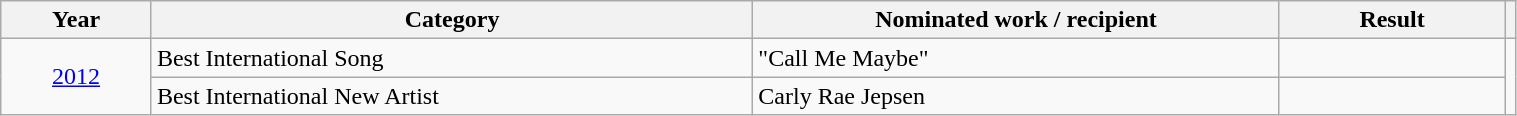<table width="80%" class="wikitable">
<tr>
<th style="width:10%;">Year</th>
<th style="width:40%;">Category</th>
<th style="width:35%;">Nominated work / recipient</th>
<th style="width:15%;">Result</th>
<th></th>
</tr>
<tr>
<td rowspan="2" style="text-align:center;"><a href='#'>2012</a></td>
<td>Best International Song</td>
<td>"Call Me Maybe"</td>
<td></td>
<td rowspan="2" style="text-align:center;"></td>
</tr>
<tr>
<td>Best International New Artist</td>
<td>Carly Rae Jepsen</td>
<td></td>
</tr>
</table>
